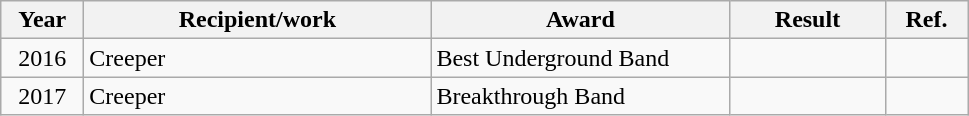<table class="wikitable plainrowheaders">
<tr>
<th scope="col" style="width:3em;">Year</th>
<th scope="col" style="width:14em;">Recipient/work</th>
<th scope="col" style="width:12em;">Award</th>
<th scope="col" style="width:6em;">Result</th>
<th scope="col" style="width:3em;">Ref.</th>
</tr>
<tr>
<td align="center">2016</td>
<td>Creeper</td>
<td>Best Underground Band</td>
<td></td>
<td align="center"></td>
</tr>
<tr>
<td align="center">2017</td>
<td>Creeper</td>
<td>Breakthrough Band</td>
<td></td>
<td align="center"></td>
</tr>
</table>
